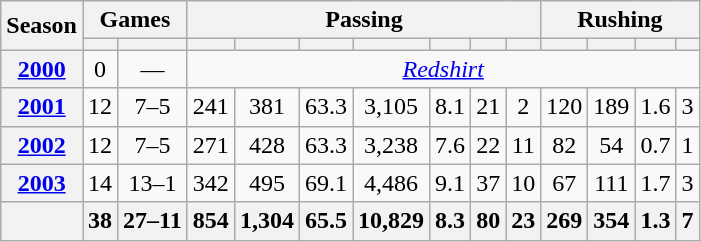<table class= "wikitable" style="text-align:center;">
<tr>
<th rowspan="2">Season</th>
<th colspan="2">Games</th>
<th colspan="7">Passing</th>
<th colspan="4">Rushing</th>
</tr>
<tr>
<th></th>
<th></th>
<th></th>
<th></th>
<th></th>
<th></th>
<th></th>
<th></th>
<th></th>
<th></th>
<th></th>
<th></th>
<th></th>
</tr>
<tr>
<th><a href='#'>2000</a></th>
<td>0</td>
<td>—</td>
<td colspan="11"> <em><a href='#'>Redshirt</a></em></td>
</tr>
<tr>
<th><a href='#'>2001</a></th>
<td>12</td>
<td>7–5</td>
<td>241</td>
<td>381</td>
<td>63.3</td>
<td>3,105</td>
<td>8.1</td>
<td>21</td>
<td>2</td>
<td>120</td>
<td>189</td>
<td>1.6</td>
<td>3</td>
</tr>
<tr>
<th><a href='#'>2002</a></th>
<td>12</td>
<td>7–5</td>
<td>271</td>
<td>428</td>
<td>63.3</td>
<td>3,238</td>
<td>7.6</td>
<td>22</td>
<td>11</td>
<td>82</td>
<td>54</td>
<td>0.7</td>
<td>1</td>
</tr>
<tr>
<th><a href='#'>2003</a></th>
<td>14</td>
<td>13–1</td>
<td>342</td>
<td>495</td>
<td>69.1</td>
<td>4,486</td>
<td>9.1</td>
<td>37</td>
<td>10</td>
<td>67</td>
<td>111</td>
<td>1.7</td>
<td>3</td>
</tr>
<tr>
<th></th>
<th>38</th>
<th>27–11</th>
<th>854</th>
<th>1,304</th>
<th>65.5</th>
<th>10,829</th>
<th>8.3</th>
<th>80</th>
<th>23</th>
<th>269</th>
<th>354</th>
<th>1.3</th>
<th>7</th>
</tr>
</table>
